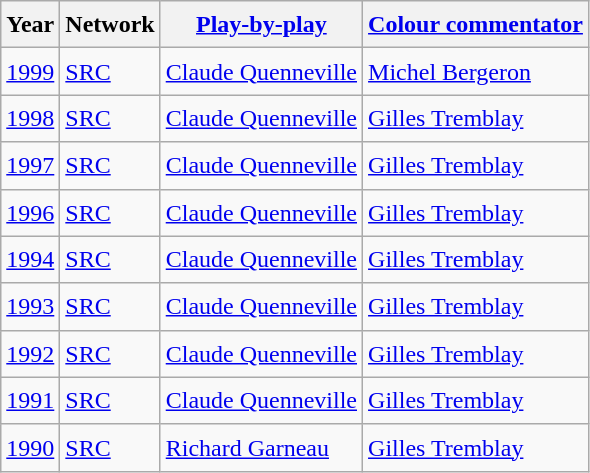<table class="wikitable sortable" style="font-size:1.00em; line-height:1.5em;">
<tr>
<th>Year</th>
<th>Network</th>
<th><a href='#'>Play-by-play</a></th>
<th><a href='#'>Colour commentator</a></th>
</tr>
<tr>
<td><a href='#'>1999</a></td>
<td><a href='#'>SRC</a></td>
<td><a href='#'>Claude Quenneville</a></td>
<td><a href='#'>Michel Bergeron</a></td>
</tr>
<tr>
<td><a href='#'>1998</a></td>
<td><a href='#'>SRC</a></td>
<td><a href='#'>Claude Quenneville</a></td>
<td><a href='#'>Gilles Tremblay</a></td>
</tr>
<tr>
<td><a href='#'>1997</a></td>
<td><a href='#'>SRC</a></td>
<td><a href='#'>Claude Quenneville</a></td>
<td><a href='#'>Gilles Tremblay</a></td>
</tr>
<tr>
<td><a href='#'>1996</a></td>
<td><a href='#'>SRC</a></td>
<td><a href='#'>Claude Quenneville</a></td>
<td><a href='#'>Gilles Tremblay</a></td>
</tr>
<tr>
<td><a href='#'>1994</a></td>
<td><a href='#'>SRC</a></td>
<td><a href='#'>Claude Quenneville</a></td>
<td><a href='#'>Gilles Tremblay</a></td>
</tr>
<tr>
<td><a href='#'>1993</a></td>
<td><a href='#'>SRC</a></td>
<td><a href='#'>Claude Quenneville</a></td>
<td><a href='#'>Gilles Tremblay</a></td>
</tr>
<tr>
<td><a href='#'>1992</a></td>
<td><a href='#'>SRC</a></td>
<td><a href='#'>Claude Quenneville</a></td>
<td><a href='#'>Gilles Tremblay</a></td>
</tr>
<tr>
<td><a href='#'>1991</a></td>
<td><a href='#'>SRC</a></td>
<td><a href='#'>Claude Quenneville</a></td>
<td><a href='#'>Gilles Tremblay</a></td>
</tr>
<tr>
<td><a href='#'>1990</a></td>
<td><a href='#'>SRC</a></td>
<td><a href='#'>Richard Garneau</a></td>
<td><a href='#'>Gilles Tremblay</a></td>
</tr>
</table>
